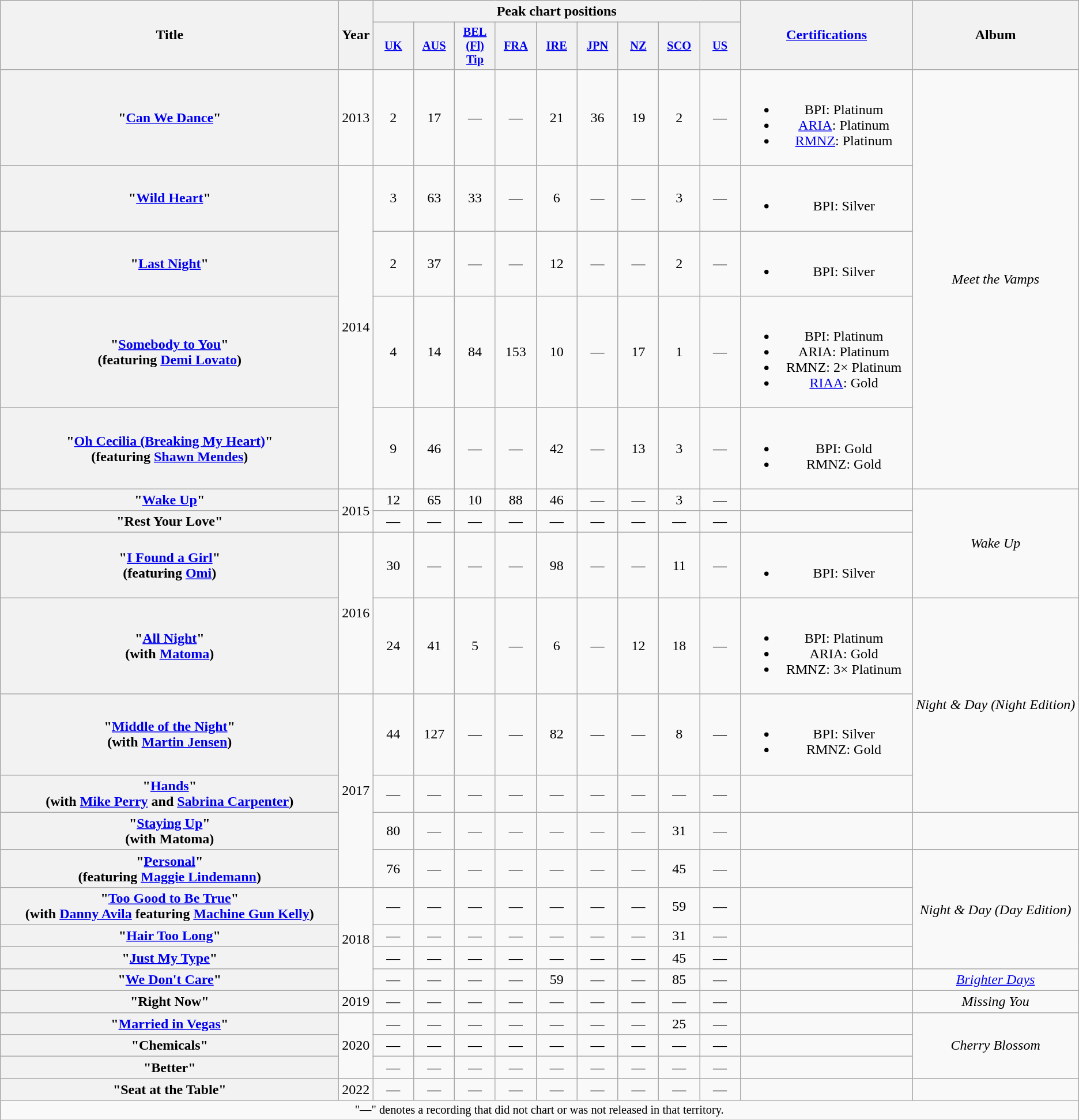<table class="wikitable plainrowheaders" style="text-align:center;">
<tr>
<th scope="col" rowspan="2" style="width:24em;">Title</th>
<th scope="col" rowspan="2" style="width:1em;">Year</th>
<th scope="col" colspan="9">Peak chart positions</th>
<th scope="col" rowspan="2" style="width:12em;"><a href='#'>Certifications</a></th>
<th scope="col" rowspan="2">Album</th>
</tr>
<tr>
<th scope="col" style="width:3em;font-size:85%;"><a href='#'>UK</a><br></th>
<th scope="col" style="width:3em;font-size:85%;"><a href='#'>AUS</a><br></th>
<th scope="col" style="width:3em;font-size:85%;"><a href='#'>BEL<br>(Fl)<br>Tip</a><br></th>
<th scope="col" style="width:3em;font-size:85%;"><a href='#'>FRA</a><br></th>
<th scope="col" style="width:3em;font-size:85%;"><a href='#'>IRE</a><br></th>
<th scope="col" style="width:3em;font-size:85%;"><a href='#'>JPN</a><br></th>
<th scope="col" style="width:3em;font-size:85%;"><a href='#'>NZ</a><br></th>
<th scope="col" style="width:3em;font-size:85%;"><a href='#'>SCO</a><br></th>
<th scope="col" style="width:3em;font-size:85%;"><a href='#'>US</a><br></th>
</tr>
<tr>
<th scope="row">"<a href='#'>Can We Dance</a>"</th>
<td>2013</td>
<td>2</td>
<td>17</td>
<td>—</td>
<td>—</td>
<td>21</td>
<td>36</td>
<td>19</td>
<td>2</td>
<td>—</td>
<td><br><ul><li>BPI: Platinum</li><li><a href='#'>ARIA</a>: Platinum</li><li><a href='#'>RMNZ</a>: Platinum</li></ul></td>
<td rowspan="5"><em>Meet the Vamps</em></td>
</tr>
<tr>
<th scope="row">"<a href='#'>Wild Heart</a>"</th>
<td rowspan="4">2014</td>
<td>3</td>
<td>63</td>
<td>33</td>
<td>—</td>
<td>6</td>
<td>—</td>
<td>—</td>
<td>3</td>
<td>—</td>
<td><br><ul><li>BPI: Silver</li></ul></td>
</tr>
<tr>
<th scope="row">"<a href='#'>Last Night</a>"</th>
<td>2</td>
<td>37</td>
<td>—</td>
<td>—</td>
<td>12</td>
<td>—</td>
<td>—</td>
<td>2</td>
<td>—</td>
<td><br><ul><li>BPI: Silver</li></ul></td>
</tr>
<tr>
<th scope="row">"<a href='#'>Somebody to You</a>"<br><span>(featuring <a href='#'>Demi Lovato</a>)</span></th>
<td>4</td>
<td>14</td>
<td>84</td>
<td>153</td>
<td>10</td>
<td>—</td>
<td>17</td>
<td>1</td>
<td>—</td>
<td><br><ul><li>BPI: Platinum</li><li>ARIA: Platinum</li><li>RMNZ: 2× Platinum</li><li><a href='#'>RIAA</a>: Gold </li></ul></td>
</tr>
<tr>
<th scope="row">"<a href='#'>Oh Cecilia (Breaking My Heart)</a>"<br><span>(featuring <a href='#'>Shawn Mendes</a>)</span></th>
<td>9</td>
<td>46</td>
<td>—</td>
<td>—</td>
<td>42</td>
<td>—</td>
<td>13</td>
<td>3</td>
<td>—</td>
<td><br><ul><li>BPI: Gold</li><li>RMNZ: Gold</li></ul></td>
</tr>
<tr>
<th scope="row">"<a href='#'>Wake Up</a>"</th>
<td rowspan="2">2015</td>
<td>12</td>
<td>65</td>
<td>10</td>
<td>88</td>
<td>46</td>
<td>—</td>
<td>—</td>
<td>3</td>
<td>—</td>
<td></td>
<td rowspan="3"><em>Wake Up</em></td>
</tr>
<tr>
<th scope="row">"Rest Your Love"</th>
<td>—</td>
<td>—</td>
<td>—</td>
<td>—</td>
<td>—</td>
<td>—</td>
<td>—</td>
<td>—</td>
<td>—</td>
<td></td>
</tr>
<tr>
<th scope="row">"<a href='#'>I Found a Girl</a>"<br><span>(featuring <a href='#'>Omi</a>)</span></th>
<td rowspan="2">2016</td>
<td>30</td>
<td>—</td>
<td>—</td>
<td>—</td>
<td>98</td>
<td>—</td>
<td>—</td>
<td>11</td>
<td>—</td>
<td><br><ul><li>BPI: Silver</li></ul></td>
</tr>
<tr>
<th scope="row">"<a href='#'>All Night</a>"<br><span>(with <a href='#'>Matoma</a>)</span></th>
<td>24</td>
<td>41</td>
<td>5</td>
<td>—</td>
<td>6</td>
<td>—</td>
<td>12</td>
<td>18</td>
<td>—</td>
<td><br><ul><li>BPI: Platinum</li><li>ARIA: Gold</li><li>RMNZ: 3× Platinum</li></ul></td>
<td rowspan="3"><em>Night & Day (Night Edition)</em></td>
</tr>
<tr>
<th scope="row">"<a href='#'>Middle of the Night</a>"<br><span>(with <a href='#'>Martin Jensen</a>)</span></th>
<td rowspan="4">2017</td>
<td>44</td>
<td>127</td>
<td>—</td>
<td>—</td>
<td>82</td>
<td>—</td>
<td>—</td>
<td>8</td>
<td>—</td>
<td><br><ul><li>BPI: Silver</li><li>RMNZ: Gold</li></ul></td>
</tr>
<tr>
<th scope="row">"<a href='#'>Hands</a>"<br><span>(with <a href='#'>Mike Perry</a> and <a href='#'>Sabrina Carpenter</a>)</span></th>
<td>—</td>
<td>—</td>
<td>—</td>
<td>—</td>
<td>—</td>
<td>—</td>
<td>—</td>
<td>—</td>
<td>—</td>
<td></td>
</tr>
<tr>
<th scope="row">"<a href='#'>Staying Up</a>"<br><span>(with Matoma)</span></th>
<td>80</td>
<td>—</td>
<td>—</td>
<td>—</td>
<td>—</td>
<td>—</td>
<td>—</td>
<td>31</td>
<td>—</td>
<td></td>
<td></td>
</tr>
<tr>
<th scope="row">"<a href='#'>Personal</a>"<br><span>(featuring <a href='#'>Maggie Lindemann</a>)</span></th>
<td>76</td>
<td>—</td>
<td>—</td>
<td>—</td>
<td>—</td>
<td>—</td>
<td>—</td>
<td>45</td>
<td>—</td>
<td></td>
<td rowspan="4"><em>Night & Day (Day Edition)</em></td>
</tr>
<tr>
<th scope="row">"<a href='#'>Too Good to Be True</a>"<br><span>(with <a href='#'>Danny Avila</a> featuring <a href='#'>Machine Gun Kelly</a>)</span></th>
<td rowspan="4">2018</td>
<td>—</td>
<td>—</td>
<td>—</td>
<td>—</td>
<td>—</td>
<td>—</td>
<td>—</td>
<td>59</td>
<td>—</td>
<td></td>
</tr>
<tr>
<th scope="row">"<a href='#'>Hair Too Long</a>"</th>
<td>—</td>
<td>—</td>
<td>—</td>
<td>—</td>
<td>—</td>
<td>—</td>
<td>—</td>
<td>31</td>
<td>—</td>
<td></td>
</tr>
<tr>
<th scope="row">"<a href='#'>Just My Type</a>"</th>
<td>—</td>
<td>—</td>
<td>—</td>
<td>—</td>
<td>—</td>
<td>—</td>
<td>—</td>
<td>45</td>
<td>—</td>
<td></td>
</tr>
<tr>
<th scope="row">"<a href='#'>We Don't Care</a>"<br></th>
<td>—</td>
<td>—</td>
<td>—</td>
<td>—</td>
<td>59</td>
<td>—</td>
<td>—</td>
<td>85</td>
<td>—</td>
<td></td>
<td><em><a href='#'>Brighter Days</a></em></td>
</tr>
<tr>
<th scope="row">"Right Now"<br></th>
<td>2019</td>
<td>—</td>
<td>—</td>
<td>—</td>
<td>—</td>
<td>—</td>
<td>—</td>
<td>—</td>
<td>—</td>
<td>—</td>
<td></td>
<td><em>Missing You</em></td>
</tr>
<tr>
</tr>
<tr>
<th scope="row">"<a href='#'>Married in Vegas</a>"</th>
<td rowspan="3">2020</td>
<td>—</td>
<td>—</td>
<td>—</td>
<td>—</td>
<td>—</td>
<td>—</td>
<td>—</td>
<td>25</td>
<td>—</td>
<td></td>
<td rowspan="3"><em>Cherry Blossom</em></td>
</tr>
<tr>
<th scope="row">"Chemicals"</th>
<td>—</td>
<td>—</td>
<td>—</td>
<td>—</td>
<td>—</td>
<td>—</td>
<td>—</td>
<td>—</td>
<td>—</td>
<td></td>
</tr>
<tr>
<th scope="row">"Better"</th>
<td>—</td>
<td>—</td>
<td>—</td>
<td>—</td>
<td>—</td>
<td>—</td>
<td>—</td>
<td>—</td>
<td>—</td>
<td></td>
</tr>
<tr>
<th scope="row">"Seat at the Table"</th>
<td>2022</td>
<td>—</td>
<td>—</td>
<td>—</td>
<td>—</td>
<td>—</td>
<td>—</td>
<td>—</td>
<td>—</td>
<td>—</td>
<td></td>
<td></td>
</tr>
<tr>
<td colspan="20" style="text-align:center; font-size:85%;">"—" denotes a recording that did not chart or was not released in that territory.</td>
</tr>
</table>
